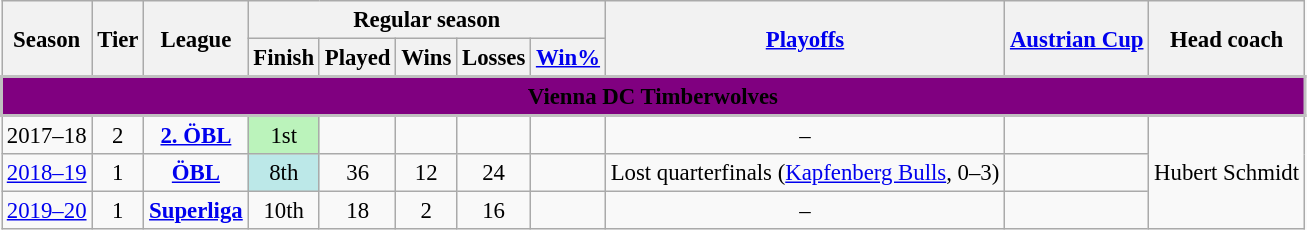<table class="wikitable plainrowheaders" style="text-align:center; font-size:95%" summary="Season (sortable), Team, Conference, Conference finish (sortable), Division, Division finish (sortable), Wins (sortable), Losses (sortable), Win% (sortable), GB (sortable), Playoffs, Awards and Head coach">
<tr>
<th scope="col" rowspan=2>Season</th>
<th scope="col" rowspan=2>Tier</th>
<th scope="col" rowspan=2>League</th>
<th scope="col" colspan=5>Regular season</th>
<th scope="col" rowspan=2><a href='#'>Playoffs</a></th>
<th scope="col" rowspan=2><a href='#'>Austrian Cup</a></th>
<th scope="col" rowspan=2>Head coach</th>
</tr>
<tr>
<th scope="col">Finish</th>
<th scope="col">Played</th>
<th scope="col">Wins</th>
<th scope="col">Losses</th>
<th scope="col"><a href='#'>Win%</a></th>
</tr>
<tr class="sortbottom">
<td colspan="13" class="unsortable" align="center" style="border:2px solid silver; background-color:purple;"><span><strong>Vienna DC Timberwolves</strong></span></td>
</tr>
<tr>
<td>2017–18</td>
<td>2</td>
<td><strong><a href='#'>2. ÖBL</a></strong></td>
<td bgcolor=#BBF3BB>1st</td>
<td></td>
<td></td>
<td></td>
<td></td>
<td>–</td>
<td></td>
<td rowspan=3>Hubert Schmidt</td>
</tr>
<tr>
<td><a href='#'>2018–19</a></td>
<td>1</td>
<td><strong><a href='#'>ÖBL</a></strong></td>
<td bgcolor=#bce8e8>8th</td>
<td>36</td>
<td>12</td>
<td>24</td>
<td></td>
<td>Lost quarterfinals (<a href='#'>Kapfenberg Bulls</a>, 0–3)</td>
<td></td>
</tr>
<tr>
<td><a href='#'>2019–20</a></td>
<td>1</td>
<td><strong><a href='#'>Superliga</a></strong></td>
<td>10th</td>
<td>18</td>
<td>2</td>
<td>16</td>
<td></td>
<td>–</td>
<td></td>
</tr>
</table>
